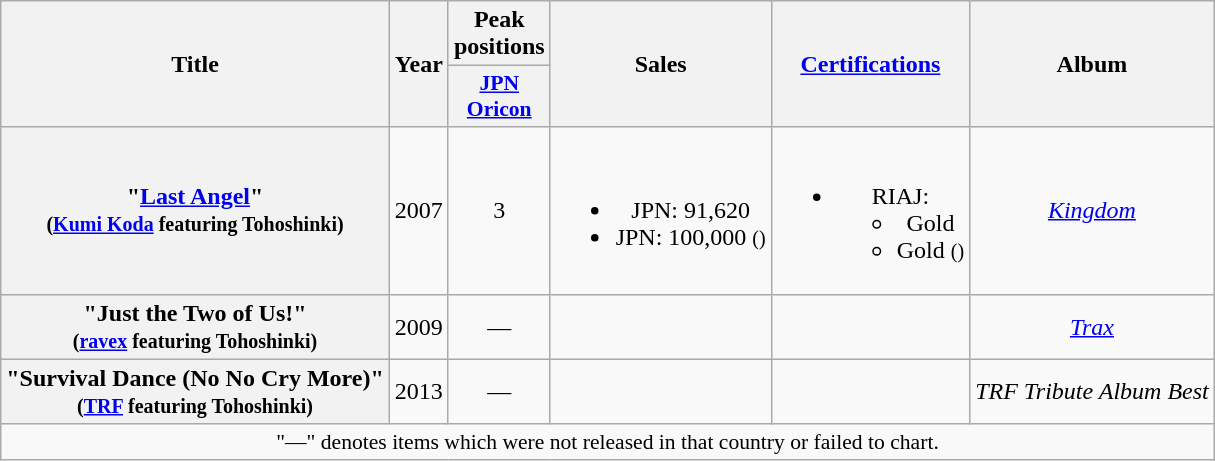<table class="wikitable plainrowheaders" style="text-align:center">
<tr>
<th scope="col" rowspan="2">Title</th>
<th scope="col" rowspan="2">Year</th>
<th scope="col">Peak positions</th>
<th scope="col" rowspan="2">Sales</th>
<th scope="col" rowspan="2"><a href='#'>Certifications</a></th>
<th scope="col" rowspan="2">Album</th>
</tr>
<tr>
<th scope="col" style="width:3em;font-size:90%;"><a href='#'>JPN<br>Oricon</a><br></th>
</tr>
<tr>
<th scope="row">"<a href='#'>Last Angel</a>"<br><small>(<a href='#'>Kumi Koda</a> featuring Tohoshinki)</small></th>
<td>2007</td>
<td>3</td>
<td><br><ul><li>JPN: 91,620</li><li>JPN: 100,000 <small>()</small></li></ul></td>
<td><br><ul><li>RIAJ:<ul><li>Gold </li><li>Gold <small>()</small></li></ul></li></ul></td>
<td><em><a href='#'>Kingdom</a></em></td>
</tr>
<tr>
<th scope="row">"Just the Two of Us!"<br><small>(<a href='#'>ravex</a> featuring Tohoshinki)</small></th>
<td>2009</td>
<td>—</td>
<td></td>
<td></td>
<td><em><a href='#'>Trax</a></em></td>
</tr>
<tr>
<th scope="row">"Survival Dance (No No Cry More)"<br><small>(<a href='#'>TRF</a> featuring Tohoshinki)</small></th>
<td>2013</td>
<td>—</td>
<td></td>
<td></td>
<td><em>TRF Tribute Album Best</em></td>
</tr>
<tr>
<td colspan="14" align="center" style="font-size:90%;">"—" denotes items which were not released in that country or failed to chart.</td>
</tr>
</table>
